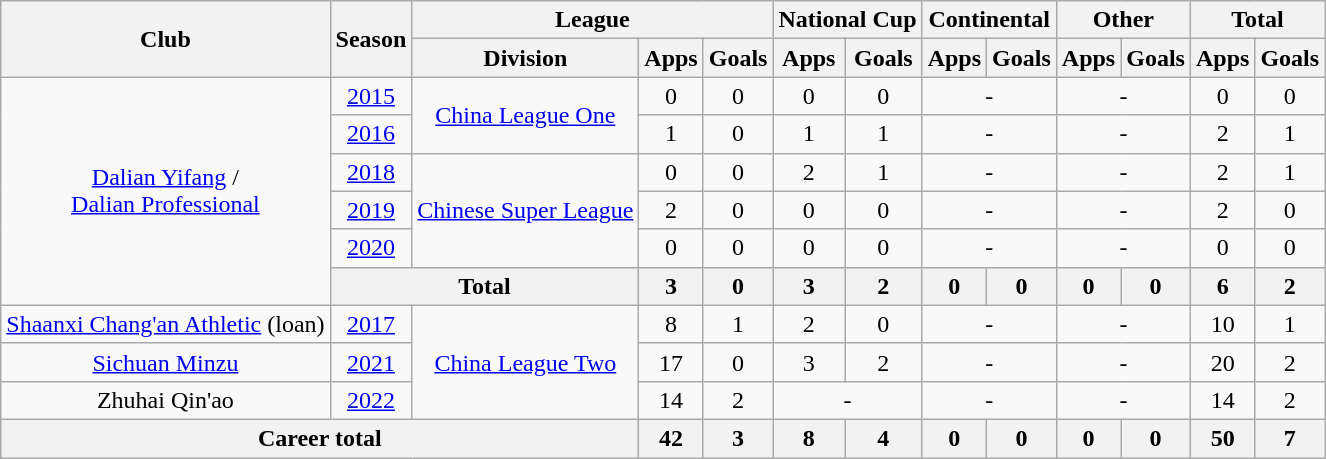<table class="wikitable" style="text-align: center">
<tr>
<th rowspan="2">Club</th>
<th rowspan="2">Season</th>
<th colspan="3">League</th>
<th colspan="2">National Cup</th>
<th colspan="2">Continental</th>
<th colspan="2">Other</th>
<th colspan="2">Total</th>
</tr>
<tr>
<th>Division</th>
<th>Apps</th>
<th>Goals</th>
<th>Apps</th>
<th>Goals</th>
<th>Apps</th>
<th>Goals</th>
<th>Apps</th>
<th>Goals</th>
<th>Apps</th>
<th>Goals</th>
</tr>
<tr>
<td rowspan=6><a href='#'>Dalian Yifang</a> /<br><a href='#'>Dalian Professional</a></td>
<td><a href='#'>2015</a></td>
<td rowspan=2><a href='#'>China League One</a></td>
<td>0</td>
<td>0</td>
<td>0</td>
<td>0</td>
<td colspan="2">-</td>
<td colspan="2">-</td>
<td>0</td>
<td>0</td>
</tr>
<tr>
<td><a href='#'>2016</a></td>
<td>1</td>
<td>0</td>
<td>1</td>
<td>1</td>
<td colspan="2">-</td>
<td colspan="2">-</td>
<td>2</td>
<td>1</td>
</tr>
<tr>
<td><a href='#'>2018</a></td>
<td rowspan="3"><a href='#'>Chinese Super League</a></td>
<td>0</td>
<td>0</td>
<td>2</td>
<td>1</td>
<td colspan="2">-</td>
<td colspan="2">-</td>
<td>2</td>
<td>1</td>
</tr>
<tr>
<td><a href='#'>2019</a></td>
<td>2</td>
<td>0</td>
<td>0</td>
<td>0</td>
<td colspan="2">-</td>
<td colspan="2">-</td>
<td>2</td>
<td>0</td>
</tr>
<tr>
<td><a href='#'>2020</a></td>
<td>0</td>
<td>0</td>
<td>0</td>
<td>0</td>
<td colspan="2">-</td>
<td colspan="2">-</td>
<td>0</td>
<td>0</td>
</tr>
<tr>
<th colspan="2">Total</th>
<th>3</th>
<th>0</th>
<th>3</th>
<th>2</th>
<th>0</th>
<th>0</th>
<th>0</th>
<th>0</th>
<th>6</th>
<th>2</th>
</tr>
<tr>
<td><a href='#'>Shaanxi Chang'an Athletic</a> (loan)</td>
<td><a href='#'>2017</a></td>
<td rowspan=3><a href='#'>China League Two</a></td>
<td>8</td>
<td>1</td>
<td>2</td>
<td>0</td>
<td colspan="2">-</td>
<td colspan="2">-</td>
<td>10</td>
<td>1</td>
</tr>
<tr>
<td><a href='#'>Sichuan Minzu</a></td>
<td><a href='#'>2021</a></td>
<td>17</td>
<td>0</td>
<td>3</td>
<td>2</td>
<td colspan="2">-</td>
<td colspan="2">-</td>
<td>20</td>
<td>2</td>
</tr>
<tr>
<td>Zhuhai Qin'ao</td>
<td><a href='#'>2022</a></td>
<td>14</td>
<td>2</td>
<td colspan="2">-</td>
<td colspan="2">-</td>
<td colspan="2">-</td>
<td>14</td>
<td>2</td>
</tr>
<tr>
<th colspan=3>Career total</th>
<th>42</th>
<th>3</th>
<th>8</th>
<th>4</th>
<th>0</th>
<th>0</th>
<th>0</th>
<th>0</th>
<th>50</th>
<th>7</th>
</tr>
</table>
